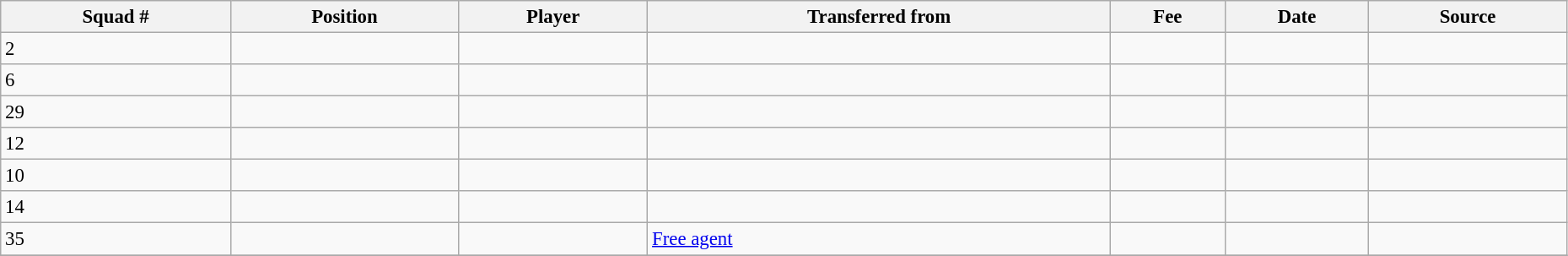<table width=98% class="wikitable sortable" style="text-align:center; font-size:95%; text-align:left">
<tr>
<th>Squad #</th>
<th>Position</th>
<th>Player</th>
<th>Transferred from</th>
<th>Fee</th>
<th>Date</th>
<th>Source</th>
</tr>
<tr>
<td>2</td>
<td></td>
<td></td>
<td></td>
<td></td>
<td></td>
<td></td>
</tr>
<tr>
<td>6</td>
<td></td>
<td></td>
<td></td>
<td></td>
<td></td>
<td></td>
</tr>
<tr>
<td>29</td>
<td></td>
<td></td>
<td></td>
<td></td>
<td></td>
<td></td>
</tr>
<tr>
<td>12</td>
<td></td>
<td></td>
<td></td>
<td></td>
<td></td>
<td></td>
</tr>
<tr>
<td>10</td>
<td></td>
<td></td>
<td></td>
<td></td>
<td></td>
<td></td>
</tr>
<tr>
<td>14</td>
<td></td>
<td></td>
<td></td>
<td></td>
<td></td>
<td></td>
</tr>
<tr>
<td>35</td>
<td></td>
<td></td>
<td><a href='#'>Free agent</a></td>
<td></td>
<td></td>
<td></td>
</tr>
<tr>
</tr>
</table>
